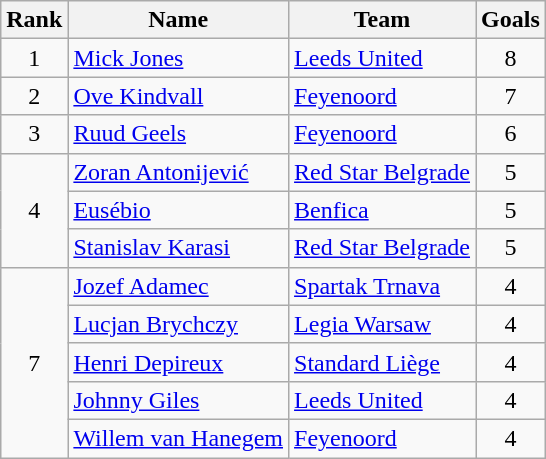<table class="wikitable" style="text-align:center">
<tr>
<th>Rank</th>
<th>Name</th>
<th>Team</th>
<th>Goals</th>
</tr>
<tr>
<td>1</td>
<td align="left"> <a href='#'>Mick Jones</a></td>
<td align="left"> <a href='#'>Leeds United</a></td>
<td>8</td>
</tr>
<tr>
<td>2</td>
<td align="left"> <a href='#'>Ove Kindvall</a></td>
<td align="left"> <a href='#'>Feyenoord</a></td>
<td>7</td>
</tr>
<tr>
<td>3</td>
<td align="left"> <a href='#'>Ruud Geels</a></td>
<td align="left"> <a href='#'>Feyenoord</a></td>
<td>6</td>
</tr>
<tr>
<td rowspan="3">4</td>
<td align="left"> <a href='#'>Zoran Antonijević</a></td>
<td align="left"> <a href='#'>Red Star Belgrade</a></td>
<td>5</td>
</tr>
<tr>
<td align="left"> <a href='#'>Eusébio</a></td>
<td align="left"> <a href='#'>Benfica</a></td>
<td>5</td>
</tr>
<tr>
<td align="left"> <a href='#'>Stanislav Karasi</a></td>
<td align="left"> <a href='#'>Red Star Belgrade</a></td>
<td>5</td>
</tr>
<tr>
<td rowspan="5">7</td>
<td align="left"> <a href='#'>Jozef Adamec</a></td>
<td align="left"> <a href='#'>Spartak Trnava</a></td>
<td>4</td>
</tr>
<tr>
<td align="left"> <a href='#'>Lucjan Brychczy</a></td>
<td align="left"> <a href='#'>Legia Warsaw</a></td>
<td>4</td>
</tr>
<tr>
<td align="left"> <a href='#'>Henri Depireux</a></td>
<td align="left"> <a href='#'>Standard Liège</a></td>
<td>4</td>
</tr>
<tr>
<td align="left"> <a href='#'>Johnny Giles</a></td>
<td align="left"> <a href='#'>Leeds United</a></td>
<td>4</td>
</tr>
<tr>
<td align="left"> <a href='#'>Willem van Hanegem</a></td>
<td align="left"> <a href='#'>Feyenoord</a></td>
<td>4</td>
</tr>
</table>
